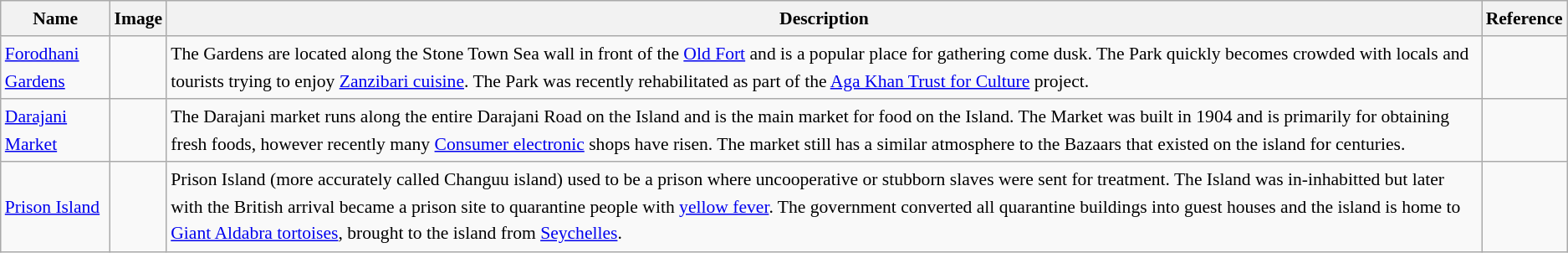<table class="wikitable sortable" style="font-size:90%; border:0px;text-align:left;line-height:150%;">
<tr>
<th scope="col">Name</th>
<th scope="col" class="unsortable">Image</th>
<th scope="col" class="unsortable">Description</th>
<th scope="col" class="unsortable">Reference</th>
</tr>
<tr>
<td><a href='#'>Forodhani Gardens</a></td>
<td></td>
<td>The Gardens are located along the Stone Town Sea wall in front of the <a href='#'>Old Fort</a> and is a popular place for gathering come dusk. The Park quickly becomes crowded with locals and tourists trying to enjoy <a href='#'>Zanzibari cuisine</a>. The Park was recently rehabilitated as part of the <a href='#'>Aga Khan Trust for Culture</a> project.</td>
<td></td>
</tr>
<tr>
<td><a href='#'>Darajani Market</a></td>
<td></td>
<td>The Darajani market runs along the entire Darajani Road on the Island and is the main market for food on the Island. The Market was built in 1904 and is primarily for obtaining fresh foods, however recently many <a href='#'>Consumer electronic</a> shops have risen. The market still has a similar atmosphere to the Bazaars that existed on the island for centuries.</td>
<td></td>
</tr>
<tr>
<td><a href='#'>Prison Island</a></td>
<td></td>
<td>Prison Island (more accurately called Changuu island) used to be a prison where uncooperative or stubborn slaves were sent for treatment. The Island was in-inhabitted but later with the British arrival became a prison site to quarantine people with <a href='#'>yellow fever</a>. The government converted all quarantine buildings into guest houses and the island is home to <a href='#'>Giant Aldabra tortoises</a>, brought to the island from <a href='#'>Seychelles</a>.</td>
<td></td>
</tr>
</table>
